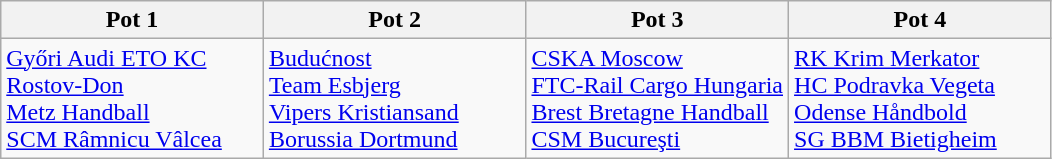<table class="wikitable">
<tr>
<th style="width:25%;">Pot 1</th>
<th style="width:25%;">Pot 2</th>
<th style="width:25%;">Pot 3</th>
<th style="width:25%;">Pot 4</th>
</tr>
<tr>
<td valign="top"> <a href='#'>Győri Audi ETO KC</a><br> <a href='#'>Rostov-Don</a><br> <a href='#'>Metz Handball</a><br> <a href='#'>SCM Râmnicu Vâlcea</a></td>
<td valign="top"> <a href='#'>Budućnost</a><br> <a href='#'>Team Esbjerg</a><br> <a href='#'>Vipers Kristiansand</a><br> <a href='#'>Borussia Dortmund</a></td>
<td valign="top"> <a href='#'>CSKA Moscow</a><br> <a href='#'>FTC-Rail Cargo Hungaria</a><br> <a href='#'>Brest Bretagne Handball</a><br> <a href='#'>CSM Bucureşti</a></td>
<td valign="top"> <a href='#'>RK Krim Merkator</a><br> <a href='#'>HC Podravka Vegeta</a><br> <a href='#'>Odense Håndbold</a><br> <a href='#'>SG BBM Bietigheim</a></td>
</tr>
</table>
